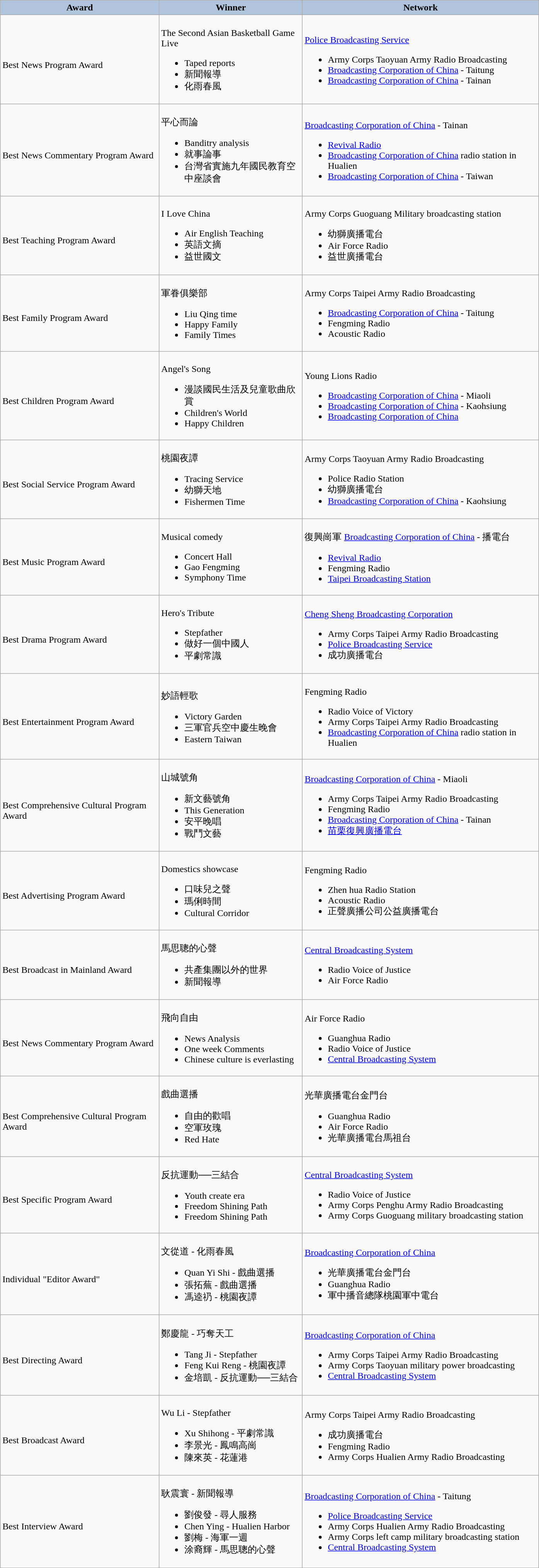<table class="wikitable">
<tr>
<th style="width:200pt; background:LightSteelBlue;">Award</th>
<th style="width:180pt; background:LightSteelBlue;">Winner</th>
<th style="width:300pt; background:LightSteelBlue;">Network</th>
</tr>
<tr>
<td><br>Best News Program Award</td>
<td><br>The Second Asian Basketball Game Live<ul><li>Taped reports</li><li>新聞報導</li><li>化雨春風</li></ul></td>
<td><br><a href='#'>Police Broadcasting Service</a><ul><li>Army Corps Taoyuan Army Radio Broadcasting</li><li><a href='#'>Broadcasting Corporation of China</a> - Taitung</li><li><a href='#'>Broadcasting Corporation of China</a> - Tainan</li></ul></td>
</tr>
<tr>
<td><br>Best News Commentary Program Award</td>
<td><br>平心而論<ul><li>Banditry analysis</li><li>就事論事</li><li>台灣省實施九年國民教育空中座談會</li></ul></td>
<td><br><a href='#'>Broadcasting Corporation of China</a> - Tainan<ul><li><a href='#'>Revival Radio</a></li><li><a href='#'>Broadcasting Corporation of China</a> radio station in Hualien</li><li><a href='#'>Broadcasting Corporation of China</a> - Taiwan</li></ul></td>
</tr>
<tr>
<td><br>Best Teaching Program Award</td>
<td><br>I Love China<ul><li>Air English Teaching</li><li>英語文摘</li><li>益世國文</li></ul></td>
<td><br>Army Corps Guoguang Military broadcasting station<ul><li>幼獅廣播電台</li><li>Air Force Radio</li><li>益世廣播電台</li></ul></td>
</tr>
<tr>
<td><br>Best Family Program Award</td>
<td><br>軍眷俱樂部<ul><li>Liu Qing time</li><li>Happy Family</li><li>Family Times</li></ul></td>
<td><br>Army Corps Taipei Army Radio Broadcasting<ul><li><a href='#'>Broadcasting Corporation of China</a> - Taitung</li><li>Fengming Radio</li><li>Acoustic Radio</li></ul></td>
</tr>
<tr>
<td><br>Best Children Program Award</td>
<td><br>Angel's Song<ul><li>漫談國民生活及兒童歌曲欣賞</li><li>Children's World</li><li>Happy Children</li></ul></td>
<td><br>Young Lions Radio<ul><li><a href='#'>Broadcasting Corporation of China</a> - Miaoli</li><li><a href='#'>Broadcasting Corporation of China</a> - Kaohsiung</li><li><a href='#'>Broadcasting Corporation of China</a></li></ul></td>
</tr>
<tr>
<td><br>Best Social Service Program Award</td>
<td><br>桃園夜譚<ul><li>Tracing Service</li><li>幼獅天地</li><li>Fishermen Time</li></ul></td>
<td><br>Army Corps Taoyuan Army Radio Broadcasting<ul><li>Police Radio Station</li><li>幼獅廣播電台</li><li><a href='#'>Broadcasting Corporation of China</a> - Kaohsiung</li></ul></td>
</tr>
<tr>
<td><br>Best Music Program Award</td>
<td><br>Musical comedy<ul><li>Concert Hall</li><li>Gao Fengming</li><li>Symphony Time</li></ul></td>
<td><br>復興崗軍 <a href='#'>Broadcasting Corporation of China</a> - 播電台<ul><li><a href='#'>Revival Radio</a></li><li>Fengming Radio</li><li><a href='#'>Taipei Broadcasting Station</a></li></ul></td>
</tr>
<tr>
<td><br>Best Drama Program Award</td>
<td><br>Hero's Tribute<ul><li>Stepfather</li><li>做好一個中國人</li><li>平劇常識</li></ul></td>
<td><br><a href='#'>Cheng Sheng Broadcasting Corporation</a><ul><li>Army Corps Taipei Army Radio Broadcasting</li><li><a href='#'>Police Broadcasting Service</a></li><li>成功廣播電台</li></ul></td>
</tr>
<tr>
<td><br>Best Entertainment Program Award</td>
<td><br>妙語輕歌<ul><li>Victory Garden</li><li>三軍官兵空中慶生晚會</li><li>Eastern Taiwan</li></ul></td>
<td><br>Fengming Radio<ul><li>Radio Voice of Victory</li><li>Army Corps Taipei Army Radio Broadcasting</li><li><a href='#'>Broadcasting Corporation of China</a> radio station in Hualien</li></ul></td>
</tr>
<tr>
<td><br>Best Comprehensive Cultural Program Award</td>
<td><br>山城號角<ul><li>新文藝號角</li><li>This Generation</li><li>安平晚唱</li><li>戰鬥文藝</li></ul></td>
<td><br><a href='#'>Broadcasting Corporation of China</a> - Miaoli<ul><li>Army Corps Taipei Army Radio Broadcasting</li><li>Fengming Radio</li><li><a href='#'>Broadcasting Corporation of China</a> - Tainan</li><li><a href='#'>苗栗復興廣播電台</a></li></ul></td>
</tr>
<tr>
<td><br>Best Advertising Program Award</td>
<td><br>Domestics showcase<ul><li>口味兒之聲</li><li>瑪俐時間</li><li>Cultural Corridor</li></ul></td>
<td><br>Fengming Radio<ul><li>Zhen hua Radio Station</li><li>Acoustic Radio</li><li>正聲廣播公司公益廣播電台</li></ul></td>
</tr>
<tr>
<td><br>Best Broadcast in Mainland Award</td>
<td><br>馬思聰的心聲<ul><li>共產集團以外的世界</li><li>新聞報導</li></ul></td>
<td><br><a href='#'>Central Broadcasting System</a><ul><li>Radio Voice of Justice</li><li>Air Force Radio</li></ul></td>
</tr>
<tr>
<td><br>Best News Commentary Program Award</td>
<td><br>飛向自由<ul><li>News Analysis</li><li>One week Comments</li><li>Chinese culture is everlasting</li></ul></td>
<td><br>Air Force Radio<ul><li>Guanghua Radio</li><li>Radio Voice of Justice</li><li><a href='#'>Central Broadcasting System</a></li></ul></td>
</tr>
<tr>
<td><br>Best Comprehensive Cultural Program Award</td>
<td><br>戲曲選播<ul><li>自由的歡唱</li><li>空軍玫瑰</li><li>Red Hate</li></ul></td>
<td><br>光華廣播電台金門台<ul><li>Guanghua Radio</li><li>Air Force Radio</li><li>光華廣播電台馬祖台</li></ul></td>
</tr>
<tr>
<td><br>Best Specific Program Award</td>
<td><br>反抗運動──三結合<ul><li>Youth create era</li><li>Freedom Shining Path</li><li>Freedom Shining Path</li></ul></td>
<td><br><a href='#'>Central Broadcasting System</a><ul><li>Radio Voice of Justice</li><li>Army Corps Penghu Army Radio Broadcasting</li><li>Army Corps Guoguang military broadcasting station</li></ul></td>
</tr>
<tr>
<td><br>Individual "Editor Award"</td>
<td><br>文從道 - 化雨春風<ul><li>Quan Yi Shi - 戲曲選播</li><li>張拓蕪 - 戲曲選播</li><li>馮逵礽 - 桃園夜譚</li></ul></td>
<td><br><a href='#'>Broadcasting Corporation of China</a><ul><li>光華廣播電台金門台</li><li>Guanghua Radio</li><li>軍中播音總隊桃園軍中電台</li></ul></td>
</tr>
<tr>
<td><br>Best Directing Award</td>
<td><br>鄭慶龍 - 巧奪天工<ul><li>Tang Ji - Stepfather</li><li>Feng Kui Reng - 桃園夜譚</li><li>金培凱 - 反抗運動──三結合</li></ul></td>
<td><br><a href='#'>Broadcasting Corporation of China</a><ul><li>Army Corps Taipei Army Radio Broadcasting</li><li>Army Corps Taoyuan military power broadcasting</li><li><a href='#'>Central Broadcasting System</a></li></ul></td>
</tr>
<tr>
<td><br>Best Broadcast Award</td>
<td><br>Wu Li - Stepfather<ul><li>Xu Shihong - 平劇常識</li><li>李景光 - 鳳鳴高崗</li><li>陳來英 - 花蓮港</li></ul></td>
<td><br>Army Corps Taipei Army Radio Broadcasting<ul><li>成功廣播電台</li><li>Fengming Radio</li><li>Army Corps Hualien Army Radio Broadcasting</li></ul></td>
</tr>
<tr>
<td><br>Best Interview Award</td>
<td><br>耿震寰 - 新聞報導<ul><li>劉俊發 - 尋人服務</li><li>Chen Ying - Hualien Harbor</li><li>劉梅 - 海軍一週</li><li>涂裔輝 - 馬思聰的心聲</li></ul></td>
<td><br><a href='#'>Broadcasting Corporation of China</a> - Taitung<ul><li><a href='#'>Police Broadcasting Service</a></li><li>Army Corps Hualien Army Radio Broadcasting</li><li>Army Corps left camp military broadcasting station</li><li><a href='#'>Central Broadcasting System</a></li></ul></td>
</tr>
</table>
